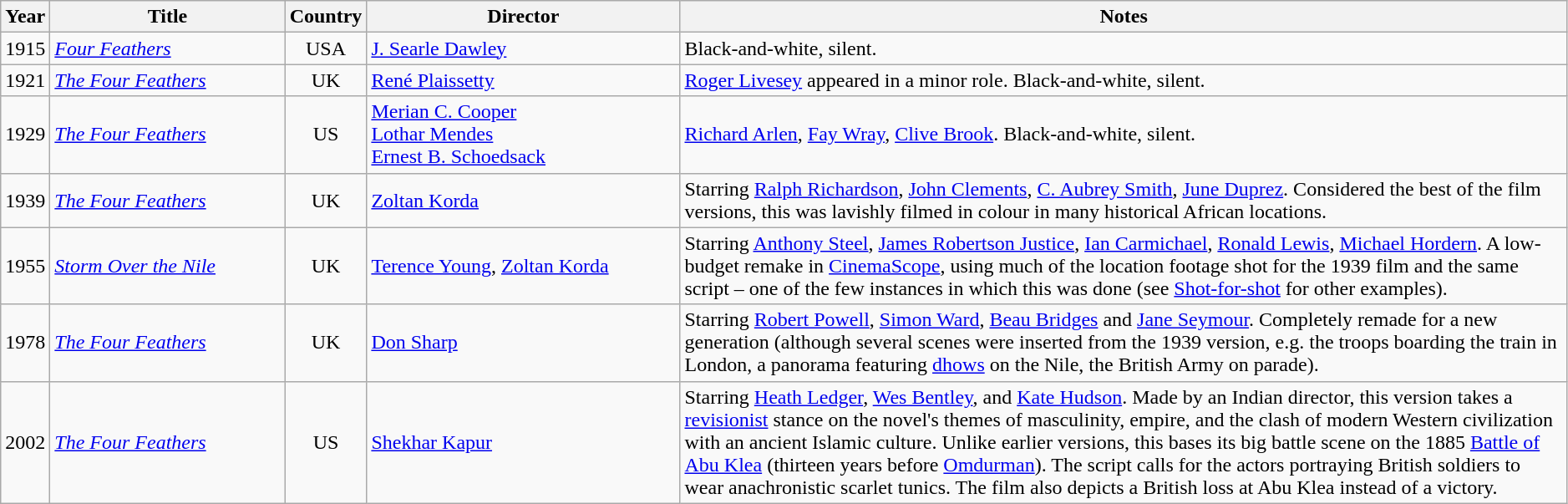<table class="wikitable" style="width:99%;">
<tr>
<th>Year</th>
<th style="width:15%;">Title</th>
<th>Country</th>
<th style="width:20%;">Director</th>
<th>Notes</th>
</tr>
<tr>
<td>1915</td>
<td><em><a href='#'>Four Feathers</a></em></td>
<td align=center>USA</td>
<td><a href='#'>J. Searle Dawley</a></td>
<td>Black-and-white, silent.</td>
</tr>
<tr>
<td>1921</td>
<td><a href='#'><em>The Four Feathers</em></a></td>
<td align=center>UK</td>
<td><a href='#'>René Plaissetty</a></td>
<td><a href='#'>Roger Livesey</a> appeared in a minor role. Black-and-white, silent.</td>
</tr>
<tr>
<td>1929</td>
<td><a href='#'><em>The Four Feathers</em></a></td>
<td align=center>US</td>
<td><a href='#'>Merian C. Cooper</a><br><a href='#'>Lothar Mendes</a><br><a href='#'>Ernest B. Schoedsack</a></td>
<td><a href='#'>Richard Arlen</a>, <a href='#'>Fay Wray</a>, <a href='#'>Clive Brook</a>. Black-and-white, silent.</td>
</tr>
<tr>
<td>1939</td>
<td><a href='#'><em>The Four Feathers</em></a></td>
<td align=center>UK</td>
<td><a href='#'>Zoltan Korda</a></td>
<td>Starring <a href='#'>Ralph Richardson</a>, <a href='#'>John Clements</a>, <a href='#'>C. Aubrey Smith</a>, <a href='#'>June Duprez</a>. Considered the best of the film versions, this was lavishly filmed in colour in many historical African locations.</td>
</tr>
<tr>
<td>1955</td>
<td><em><a href='#'>Storm Over the Nile</a></em></td>
<td align=center>UK</td>
<td><a href='#'>Terence Young</a>, <a href='#'>Zoltan Korda</a></td>
<td>Starring <a href='#'>Anthony Steel</a>, <a href='#'>James Robertson Justice</a>, <a href='#'>Ian Carmichael</a>, <a href='#'>Ronald Lewis</a>, <a href='#'>Michael Hordern</a>. A low-budget remake in <a href='#'>CinemaScope</a>, using much of the location footage shot for the 1939 film and the same script – one of the few instances in which this was done (see <a href='#'>Shot-for-shot</a> for other examples).</td>
</tr>
<tr>
<td>1978</td>
<td><a href='#'><em>The Four Feathers</em></a></td>
<td align=center>UK</td>
<td><a href='#'>Don Sharp</a></td>
<td>Starring <a href='#'>Robert Powell</a>, <a href='#'>Simon Ward</a>, <a href='#'>Beau Bridges</a> and <a href='#'>Jane Seymour</a>. Completely remade for a new generation (although several scenes were inserted from the 1939 version, e.g. the troops boarding the train in London, a panorama featuring <a href='#'>dhows</a> on the Nile, the British Army on parade).</td>
</tr>
<tr>
<td>2002</td>
<td><a href='#'><em>The Four Feathers</em></a></td>
<td align=center>US</td>
<td><a href='#'>Shekhar Kapur</a></td>
<td>Starring <a href='#'>Heath Ledger</a>, <a href='#'>Wes Bentley</a>, and <a href='#'>Kate Hudson</a>. Made by an Indian director, this version takes a <a href='#'>revisionist</a> stance on the novel's themes of masculinity, empire, and the clash of modern Western civilization with an ancient Islamic culture. Unlike earlier versions, this bases its big battle scene on the 1885 <a href='#'>Battle of Abu Klea</a> (thirteen years before <a href='#'>Omdurman</a>). The script calls for the actors portraying British soldiers to wear anachronistic scarlet tunics. The film also depicts a British loss at Abu Klea instead of a victory.</td>
</tr>
</table>
